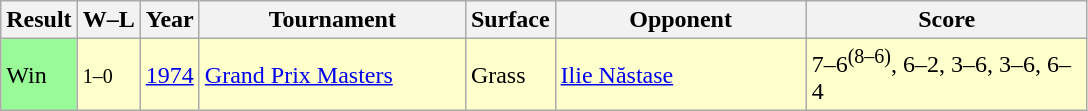<table class="sortable wikitable">
<tr>
<th>Result</th>
<th>W–L</th>
<th>Year</th>
<th style="width:170px">Tournament</th>
<th>Surface</th>
<th style="width:160px">Opponent</th>
<th style="width:180px" class="unsortable">Score</th>
</tr>
<tr style="background:#ffc;">
<td bgcolor=98FB98>Win</td>
<td><small>1–0</small></td>
<td><a href='#'>1974</a></td>
<td><a href='#'>Grand Prix Masters</a></td>
<td>Grass</td>
<td> <a href='#'>Ilie Năstase</a></td>
<td>7–6<sup>(8–6)</sup>, 6–2, 3–6, 3–6, 6–4</td>
</tr>
</table>
